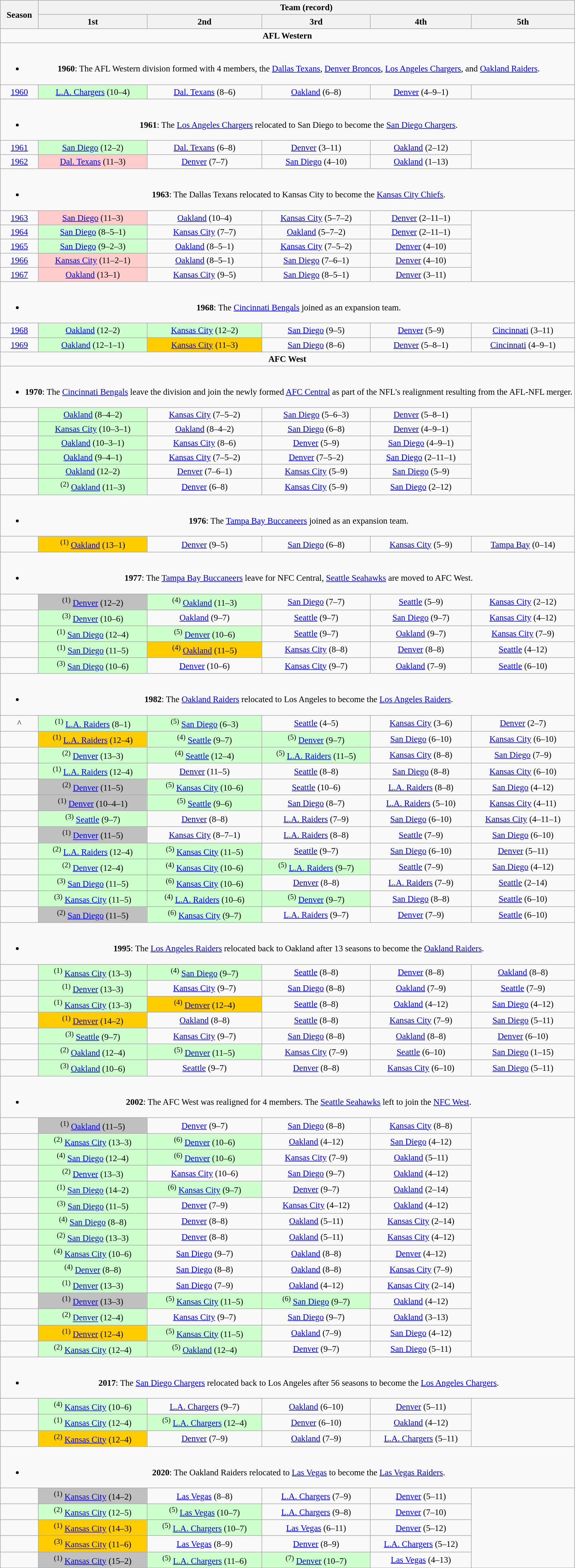<table class="wikitable" style="text-align:center; font-size:95%">
<tr>
<th rowspan="2" width=60px>Season</th>
<th colspan="5">Team (record)</th>
</tr>
<tr>
<th>1st</th>
<th>2nd</th>
<th>3rd</th>
<th>4th</th>
<th>5th</th>
</tr>
<tr>
<td colspan="6" style="text-align:center;"><strong>AFL Western</strong></td>
</tr>
<tr>
<td colspan="6"><br><ul><li><strong>1960</strong>: The AFL Western division formed with 4 members, the <a href='#'>Dallas Texans</a>, <a href='#'>Denver Broncos</a>, <a href='#'>Los Angeles Chargers</a>, and <a href='#'>Oakland Raiders</a>.</li></ul></td>
</tr>
<tr>
<td><a href='#'>1960</a></td>
<td bgcolor=#CCFFCC><a href='#'>L.A. Chargers</a> (10–4)</td>
<td><a href='#'>Dal. Texans</a> (8–6)</td>
<td><a href='#'>Oakland</a> (6–8)</td>
<td><a href='#'>Denver</a> (4–9–1)</td>
</tr>
<tr>
<td colspan="6"><br><ul><li><strong>1961</strong>: The <a href='#'>Los Angeles Chargers</a> relocated to San Diego to become the <a href='#'>San Diego Chargers</a>.</li></ul></td>
</tr>
<tr>
<td><a href='#'>1961</a></td>
<td bgcolor=#CCFFCC><a href='#'>San Diego</a> (12–2)</td>
<td><a href='#'>Dal. Texans</a> (6–8)</td>
<td><a href='#'>Denver</a> (3–11)</td>
<td><a href='#'>Oakland</a> (2–12)</td>
</tr>
<tr>
<td><a href='#'>1962</a></td>
<td bgcolor=#FFCCCC><a href='#'>Dal. Texans</a> (11–3)</td>
<td><a href='#'>Denver</a> (7–7)</td>
<td><a href='#'>San Diego</a> (4–10)</td>
<td><a href='#'>Oakland</a> (1–13)</td>
</tr>
<tr>
<td colspan="6"><br><ul><li><strong>1963</strong>: The Dallas Texans relocated to Kansas City to become the <a href='#'>Kansas City Chiefs</a>.</li></ul></td>
</tr>
<tr>
<td><a href='#'>1963</a></td>
<td bgcolor=#FFCCCC><a href='#'>San Diego</a> (11–3)</td>
<td><a href='#'>Oakland</a> (10–4)</td>
<td><a href='#'>Kansas City</a> (5–7–2)</td>
<td><a href='#'>Denver</a> (2–11–1)</td>
</tr>
<tr>
<td><a href='#'>1964</a></td>
<td bgcolor=#CCFFCC><a href='#'>San Diego</a> (8–5–1)</td>
<td><a href='#'>Kansas City</a> (7–7)</td>
<td><a href='#'>Oakland</a> (5–7–2)</td>
<td><a href='#'>Denver</a> (2–11–1)</td>
</tr>
<tr>
<td><a href='#'>1965</a></td>
<td bgcolor=#CCFFCC><a href='#'>San Diego</a> (9–2–3)</td>
<td><a href='#'>Oakland</a> (8–5–1)</td>
<td><a href='#'>Kansas City</a> (7–5–2)</td>
<td><a href='#'>Denver</a> (4–10)</td>
</tr>
<tr>
<td><a href='#'>1966</a></td>
<td bgcolor=#FFCCCC><a href='#'>Kansas City</a> (11–2–1)</td>
<td><a href='#'>Oakland</a> (8–5–1)</td>
<td><a href='#'>San Diego</a> (7–6–1)</td>
<td><a href='#'>Denver</a> (4–10)</td>
</tr>
<tr>
<td><a href='#'>1967</a></td>
<td bgcolor=#FFCCCC><a href='#'>Oakland</a> (13–1)</td>
<td><a href='#'>Kansas City</a> (9–5)</td>
<td><a href='#'>San Diego</a> (8–5–1)</td>
<td><a href='#'>Denver</a> (3–11)</td>
</tr>
<tr>
<td colspan="6"><br><ul><li><strong>1968</strong>: The <a href='#'>Cincinnati Bengals</a> joined as an expansion team.</li></ul></td>
</tr>
<tr>
<td><a href='#'>1968</a></td>
<td bgcolor=#CCFFCC><a href='#'>Oakland</a> (12–2)</td>
<td bgcolor=#CCFFCC><a href='#'>Kansas City</a> (12–2)</td>
<td><a href='#'>San Diego</a> (9–5)</td>
<td><a href='#'>Denver</a> (5–9)</td>
<td><a href='#'>Cincinnati</a> (3–11)</td>
</tr>
<tr>
<td><a href='#'>1969</a></td>
<td bgcolor=#CCFFCC><a href='#'>Oakland</a> (12–1–1)</td>
<td bgcolor=#FFCC00><a href='#'>Kansas City</a> (11–3)</td>
<td><a href='#'>San Diego</a> (8–6)</td>
<td><a href='#'>Denver</a> (5–8–1)</td>
<td><a href='#'>Cincinnati</a> (4–9–1)</td>
</tr>
<tr>
<td colspan="6" style="text-align:center;"><strong>AFC West</strong></td>
</tr>
<tr>
<td colspan="6"><br><ul><li><strong>1970</strong>: The <a href='#'>Cincinnati Bengals</a> leave the division and join the newly formed <a href='#'>AFC Central</a> as part of the NFL's realignment resulting from the AFL-NFL merger.</li></ul></td>
</tr>
<tr>
<td></td>
<td bgcolor=#CCFFCC><a href='#'>Oakland</a> (8–4–2)</td>
<td><a href='#'>Kansas City</a> (7–5–2)</td>
<td><a href='#'>San Diego</a> (5–6–3)</td>
<td><a href='#'>Denver</a> (5–8–1)</td>
</tr>
<tr>
<td></td>
<td bgcolor=#CCFFCC><a href='#'>Kansas City</a> (10–3–1)</td>
<td><a href='#'>Oakland</a> (8–4–2)</td>
<td><a href='#'>San Diego</a> (6–8)</td>
<td><a href='#'>Denver</a> (4–9–1)</td>
</tr>
<tr>
<td></td>
<td bgcolor=#CCFFCC><a href='#'>Oakland</a> (10–3–1)</td>
<td><a href='#'>Kansas City</a> (8–6)</td>
<td><a href='#'>Denver</a> (5–9)</td>
<td><a href='#'>San Diego</a> (4–9–1)</td>
</tr>
<tr>
<td></td>
<td bgcolor=#CCFFCC><a href='#'>Oakland</a> (9–4–1)</td>
<td><a href='#'>Kansas City</a> (7–5–2)</td>
<td><a href='#'>Denver</a> (7–5–2)</td>
<td><a href='#'>San Diego</a> (2–11–1)</td>
</tr>
<tr>
<td></td>
<td bgcolor=#CCFFCC><a href='#'>Oakland</a> (12–2)</td>
<td><a href='#'>Denver</a> (7–6–1)</td>
<td><a href='#'>Kansas City</a> (5–9)</td>
<td><a href='#'>San Diego</a> (5–9)</td>
</tr>
<tr>
<td></td>
<td bgcolor=#CCFFCC><sup>(2)</sup> <a href='#'>Oakland</a> (11–3)</td>
<td><a href='#'>Denver</a> (6–8)</td>
<td><a href='#'>Kansas City</a> (5–9)</td>
<td><a href='#'>San Diego</a> (2–12)</td>
</tr>
<tr>
<td colspan="6"><br><ul><li><strong>1976</strong>: The <a href='#'>Tampa Bay Buccaneers</a> joined as an expansion team.</li></ul></td>
</tr>
<tr>
<td></td>
<td bgcolor=#FFCC00><sup>(1)</sup> <a href='#'>Oakland</a> (13–1)</td>
<td><a href='#'>Denver</a> (9–5)</td>
<td><a href='#'>San Diego</a> (6–8)</td>
<td><a href='#'>Kansas City</a> (5–9)</td>
<td><a href='#'>Tampa Bay</a> (0–14)</td>
</tr>
<tr>
<td colspan="6"><br><ul><li><strong>1977</strong>: The <a href='#'>Tampa Bay Buccaneers</a> leave for NFC Central, <a href='#'>Seattle Seahawks</a> are moved to AFC West.</li></ul></td>
</tr>
<tr>
<td></td>
<td bgcolor=#C0C0C0><sup>(1)</sup> <a href='#'>Denver</a> (12–2)</td>
<td bgcolor=#CCFFCC><sup>(4)</sup> <a href='#'>Oakland</a> (11–3)</td>
<td><a href='#'>San Diego</a> (7–7)</td>
<td><a href='#'>Seattle</a> (5–9)</td>
<td><a href='#'>Kansas City</a> (2–12)</td>
</tr>
<tr>
<td></td>
<td bgcolor=#CCFFCC><sup>(3)</sup> <a href='#'>Denver</a> (10–6)</td>
<td><a href='#'>Oakland</a> (9–7)</td>
<td><a href='#'>Seattle</a> (9–7)</td>
<td><a href='#'>San Diego</a> (9–7)</td>
<td><a href='#'>Kansas City</a> (4–12)</td>
</tr>
<tr>
<td></td>
<td bgcolor=#CCFFCC><sup>(1)</sup> <a href='#'>San Diego</a> (12–4)</td>
<td bgcolor=#CCFFCC><sup>(5)</sup> <a href='#'>Denver</a> (10–6)</td>
<td><a href='#'>Seattle</a> (9–7)</td>
<td><a href='#'>Oakland</a> (9–7)</td>
<td><a href='#'>Kansas City</a> (7–9)</td>
</tr>
<tr>
<td></td>
<td bgcolor=#CCFFCC><sup>(1)</sup> <a href='#'>San Diego</a> (11–5)</td>
<td bgcolor=#FFCC00><sup>(4)</sup> <a href='#'>Oakland</a> (11–5)</td>
<td><a href='#'>Kansas City</a> (8–8)</td>
<td><a href='#'>Denver</a> (8–8)</td>
<td><a href='#'>Seattle</a> (4–12)</td>
</tr>
<tr>
<td></td>
<td bgcolor=#CCFFCC><sup>(3)</sup> <a href='#'>San Diego</a> (10–6)</td>
<td><a href='#'>Denver</a> (10–6)</td>
<td><a href='#'>Kansas City</a> (9–7)</td>
<td><a href='#'>Oakland</a> (7–9)</td>
<td><a href='#'>Seattle</a> (6–10)</td>
</tr>
<tr>
<td colspan="6"><br><ul><li><strong>1982</strong>: The <a href='#'>Oakland Raiders</a> relocated to Los Angeles to become the <a href='#'>Los Angeles Raiders</a>.</li></ul></td>
</tr>
<tr>
<td>^</td>
<td bgcolor=#CCFFCC><sup>(1)</sup> <a href='#'>L.A. Raiders</a> (8–1)</td>
<td bgcolor=#CCFFCC><sup>(5)</sup> <a href='#'>San Diego</a> (6–3)</td>
<td><a href='#'>Seattle</a> (4–5)</td>
<td><a href='#'>Kansas City</a> (3–6)</td>
<td><a href='#'>Denver</a> (2–7)</td>
</tr>
<tr>
<td></td>
<td bgcolor=#FFCC00><sup>(1)</sup> <a href='#'>L.A. Raiders</a> (12–4)</td>
<td bgcolor=#CCFFCC><sup>(4)</sup> <a href='#'>Seattle</a> (9–7)</td>
<td bgcolor=#CCFFCC><sup>(5)</sup> <a href='#'>Denver</a> (9–7)</td>
<td><a href='#'>San Diego</a> (6–10)</td>
<td><a href='#'>Kansas City</a> (6–10)</td>
</tr>
<tr>
<td></td>
<td bgcolor=#CCFFCC><sup>(2)</sup> <a href='#'>Denver</a> (13–3)</td>
<td bgcolor=#CCFFCC><sup>(4)</sup> <a href='#'>Seattle</a> (12–4)</td>
<td bgcolor=#CCFFCC><sup>(5)</sup> <a href='#'>L.A. Raiders</a> (11–5)</td>
<td><a href='#'>Kansas City</a> (8–8)</td>
<td><a href='#'>San Diego</a> (7–9)</td>
</tr>
<tr>
<td></td>
<td bgcolor=#CCFFCC><sup>(1)</sup> <a href='#'>L.A. Raiders</a> (12–4)</td>
<td><a href='#'>Denver</a> (11–5)</td>
<td><a href='#'>Seattle</a> (8–8)</td>
<td><a href='#'>San Diego</a> (8–8)</td>
<td><a href='#'>Kansas City</a> (6–10)</td>
</tr>
<tr>
<td></td>
<td bgcolor=#C0C0C0><sup>(2)</sup> <a href='#'>Denver</a> (11–5)</td>
<td bgcolor=#CCFFCC><sup>(5)</sup> <a href='#'>Kansas City</a> (10–6)</td>
<td><a href='#'>Seattle</a> (10–6)</td>
<td><a href='#'>L.A. Raiders</a> (8–8)</td>
<td><a href='#'>San Diego</a> (4–12)</td>
</tr>
<tr>
<td></td>
<td bgcolor=#C0C0C0><sup>(1)</sup> <a href='#'>Denver</a> (10–4–1)</td>
<td bgcolor=#CCFFCC><sup>(5)</sup> <a href='#'>Seattle</a> (9–6)</td>
<td><a href='#'>San Diego</a> (8–7)</td>
<td><a href='#'>L.A. Raiders</a> (5–10)</td>
<td><a href='#'>Kansas City</a> (4–11)</td>
</tr>
<tr>
<td></td>
<td bgcolor=#CCFFCC><sup>(3)</sup> <a href='#'>Seattle</a> (9–7)</td>
<td><a href='#'>Denver</a> (8–8)</td>
<td><a href='#'>L.A. Raiders</a> (7–9)</td>
<td><a href='#'>San Diego</a> (6–10)</td>
<td><a href='#'>Kansas City</a> (4–11–1)</td>
</tr>
<tr>
<td></td>
<td bgcolor=#C0C0C0><sup>(1)</sup> <a href='#'>Denver</a> (11–5)</td>
<td><a href='#'>Kansas City</a> (8–7–1)</td>
<td><a href='#'>L.A. Raiders</a> (8–8)</td>
<td><a href='#'>Seattle</a> (7–9)</td>
<td><a href='#'>San Diego</a> (6–10)</td>
</tr>
<tr>
<td></td>
<td bgcolor=#CCFFCC><sup>(2)</sup> <a href='#'>L.A. Raiders</a> (12–4)</td>
<td bgcolor=#CCFFCC><sup>(5)</sup> <a href='#'>Kansas City</a> (11–5)</td>
<td><a href='#'>Seattle</a> (9–7)</td>
<td><a href='#'>San Diego</a> (6–10)</td>
<td><a href='#'>Denver</a> (5–11)</td>
</tr>
<tr>
<td></td>
<td bgcolor=#CCFFCC><sup>(2)</sup> <a href='#'>Denver</a> (12–4)</td>
<td bgcolor=#CCFFCC><sup>(4)</sup> <a href='#'>Kansas City</a> (10–6)</td>
<td bgcolor=#CCFFCC><sup>(5)</sup> <a href='#'>L.A. Raiders</a> (9–7)</td>
<td><a href='#'>Seattle</a> (7–9)</td>
<td><a href='#'>San Diego</a> (4–12)</td>
</tr>
<tr>
<td></td>
<td bgcolor=#CCFFCC><sup>(3)</sup> <a href='#'>San Diego</a> (11–5)</td>
<td bgcolor=#CCFFCC><sup>(6)</sup> <a href='#'>Kansas City</a> (10–6)</td>
<td><a href='#'>Denver</a> (8–8)</td>
<td><a href='#'>L.A. Raiders</a> (7–9)</td>
<td><a href='#'>Seattle</a> (2–14)</td>
</tr>
<tr>
<td></td>
<td bgcolor=#CCFFCC><sup>(3)</sup> <a href='#'>Kansas City</a> (11–5)</td>
<td bgcolor=#CCFFCC><sup>(4)</sup> <a href='#'>L.A. Raiders</a> (10–6)</td>
<td bgcolor=#CCFFCC><sup>(5)</sup> <a href='#'>Denver</a> (9–7)</td>
<td><a href='#'>San Diego</a> (8–8)</td>
<td><a href='#'>Seattle</a> (6–10)</td>
</tr>
<tr>
<td></td>
<td bgcolor=#C0C0C0><sup>(2)</sup> <a href='#'>San Diego</a> (11–5)</td>
<td bgcolor=#CCFFCC><sup>(6)</sup> <a href='#'>Kansas City</a> (9–7)</td>
<td><a href='#'>L.A. Raiders</a> (9–7)</td>
<td><a href='#'>Denver</a> (7–9)</td>
<td><a href='#'>Seattle</a> (6–10)</td>
</tr>
<tr>
<td colspan="6"><br><ul><li><strong>1995</strong>: The <a href='#'>Los Angeles Raiders</a> relocated back to Oakland after 13 seasons to become the <a href='#'>Oakland Raiders</a>.</li></ul></td>
</tr>
<tr>
<td></td>
<td bgcolor=#CCFFCC><sup>(1)</sup> <a href='#'>Kansas City</a> (13–3)</td>
<td bgcolor=#CCFFCC><sup>(4)</sup> <a href='#'>San Diego</a> (9–7)</td>
<td><a href='#'>Seattle</a> (8–8)</td>
<td><a href='#'>Denver</a> (8–8)</td>
<td><a href='#'>Oakland</a> (8–8)</td>
</tr>
<tr>
<td></td>
<td bgcolor=#CCFFCC><sup>(1)</sup> <a href='#'>Denver</a> (13–3)</td>
<td><a href='#'>Kansas City</a> (9–7)</td>
<td><a href='#'>San Diego</a> (8–8)</td>
<td><a href='#'>Oakland</a> (7–9)</td>
<td><a href='#'>Seattle</a> (7–9)</td>
</tr>
<tr>
<td></td>
<td bgcolor=#CCFFCC><sup>(1)</sup> <a href='#'>Kansas City</a> (13–3)</td>
<td bgcolor=#FFCC00><sup>(4)</sup> <a href='#'>Denver</a> (12–4)</td>
<td><a href='#'>Seattle</a> (8–8)</td>
<td><a href='#'>Oakland</a> (4–12)</td>
<td><a href='#'>San Diego</a> (4–12)</td>
</tr>
<tr>
<td></td>
<td bgcolor=#FFCC00><sup>(1)</sup> <a href='#'>Denver</a> (14–2)</td>
<td><a href='#'>Oakland</a> (8–8)</td>
<td><a href='#'>Seattle</a> (8–8)</td>
<td><a href='#'>Kansas City</a> (7–9)</td>
<td><a href='#'>San Diego</a> (5–11)</td>
</tr>
<tr>
<td></td>
<td bgcolor=#CCFFCC><sup>(3)</sup> <a href='#'>Seattle</a> (9–7)</td>
<td><a href='#'>Kansas City</a> (9–7)</td>
<td><a href='#'>San Diego</a> (8–8)</td>
<td><a href='#'>Oakland</a> (8–8)</td>
<td><a href='#'>Denver</a> (6–10)</td>
</tr>
<tr>
<td></td>
<td bgcolor=#CCFFCC><sup>(2)</sup> <a href='#'>Oakland</a> (12–4)</td>
<td bgcolor=#CCFFCC><sup>(5)</sup> <a href='#'>Denver</a> (11–5)</td>
<td><a href='#'>Kansas City</a> (7–9)</td>
<td><a href='#'>Seattle</a> (6–10)</td>
<td><a href='#'>San Diego</a> (1–15)</td>
</tr>
<tr>
<td></td>
<td bgcolor=#CCFFCC><sup>(3)</sup> <a href='#'>Oakland</a> (10–6)</td>
<td><a href='#'>Seattle</a> (9–7)</td>
<td><a href='#'>Denver</a> (8–8)</td>
<td><a href='#'>Kansas City</a> (6–10)</td>
<td><a href='#'>San Diego</a> (5–11)</td>
</tr>
<tr>
<td colspan="6"><br><ul><li><strong>2002</strong>: The AFC West was realigned for 4 members. The <a href='#'>Seattle Seahawks</a> left to join the <a href='#'>NFC West</a>.</li></ul></td>
</tr>
<tr>
<td></td>
<td bgcolor=#C0C0C0><sup>(1)</sup> <a href='#'>Oakland</a> (11–5)</td>
<td><a href='#'>Denver</a> (9–7)</td>
<td><a href='#'>San Diego</a> (8–8)</td>
<td><a href='#'>Kansas City</a> (8–8)</td>
</tr>
<tr>
<td></td>
<td bgcolor=#CCFFCC><sup>(2)</sup> <a href='#'>Kansas City</a> (13–3)</td>
<td bgcolor=#CCFFCC><sup>(6)</sup> <a href='#'>Denver</a> (10–6)</td>
<td><a href='#'>Oakland</a> (4–12)</td>
<td><a href='#'>San Diego</a> (4–12)</td>
</tr>
<tr>
<td></td>
<td bgcolor=#CCFFCC><sup>(4)</sup> <a href='#'>San Diego</a> (12–4)</td>
<td bgcolor=#CCFFCC><sup>(6)</sup> <a href='#'>Denver</a> (10–6)</td>
<td><a href='#'>Kansas City</a> (7–9)</td>
<td><a href='#'>Oakland</a> (5–11)</td>
</tr>
<tr>
<td></td>
<td bgcolor=#CCFFCC><sup>(2)</sup> <a href='#'>Denver</a> (13–3)</td>
<td><a href='#'>Kansas City</a> (10–6)</td>
<td><a href='#'>San Diego</a> (9–7)</td>
<td><a href='#'>Oakland</a> (4–12)</td>
</tr>
<tr>
<td></td>
<td bgcolor=#CCFFCC><sup>(1)</sup> <a href='#'>San Diego</a> (14–2)</td>
<td bgcolor=#CCFFCC><sup>(6)</sup> <a href='#'>Kansas City</a> (9–7)</td>
<td><a href='#'>Denver</a> (9–7)</td>
<td><a href='#'>Oakland</a> (2–14)</td>
</tr>
<tr>
<td></td>
<td bgcolor=#CCFFCC><sup>(3)</sup> <a href='#'>San Diego</a> (11–5)</td>
<td><a href='#'>Denver</a> (7–9)</td>
<td><a href='#'>Kansas City</a> (4–12)</td>
<td><a href='#'>Oakland</a> (4–12)</td>
</tr>
<tr>
<td></td>
<td bgcolor=#CCFFCC><sup>(4)</sup> <a href='#'>San Diego</a> (8–8)</td>
<td><a href='#'>Denver</a> (8–8)</td>
<td><a href='#'>Oakland</a> (5–11)</td>
<td><a href='#'>Kansas City</a> (2–14)</td>
</tr>
<tr>
<td></td>
<td bgcolor=#CCFFCC><sup>(2)</sup> <a href='#'>San Diego</a> (13–3)</td>
<td><a href='#'>Denver</a> (8–8)</td>
<td><a href='#'>Oakland</a> (5–11)</td>
<td><a href='#'>Kansas City</a> (4–12)</td>
</tr>
<tr>
<td></td>
<td bgcolor=#CCFFCC><sup>(4)</sup> <a href='#'>Kansas City</a> (10–6)</td>
<td><a href='#'>San Diego</a> (9–7)</td>
<td><a href='#'>Oakland</a> (8–8)</td>
<td><a href='#'>Denver</a> (4–12)</td>
</tr>
<tr>
<td></td>
<td bgcolor=#CCFFCC><sup>(4)</sup> <a href='#'>Denver</a> (8–8)</td>
<td><a href='#'>San Diego</a> (8–8)</td>
<td><a href='#'>Oakland</a> (8–8)</td>
<td><a href='#'>Kansas City</a> (7–9)</td>
</tr>
<tr>
<td></td>
<td bgcolor=#CCFFCC><sup>(1)</sup> <a href='#'>Denver</a> (13–3)</td>
<td><a href='#'>San Diego</a> (7–9)</td>
<td><a href='#'>Oakland</a> (4–12)</td>
<td><a href='#'>Kansas City</a> (2–14)</td>
</tr>
<tr>
<td></td>
<td bgcolor=#C0C0C0><sup>(1)</sup> <a href='#'>Denver</a> (13–3)</td>
<td bgcolor=#CCFFCC><sup>(5)</sup> <a href='#'>Kansas City</a> (11–5)</td>
<td bgcolor=#CCFFCC><sup>(6)</sup> <a href='#'>San Diego</a> (9–7)</td>
<td><a href='#'>Oakland</a> (4–12)</td>
</tr>
<tr>
<td></td>
<td bgcolor=#CCFFCC><sup>(2)</sup> <a href='#'>Denver</a> (12–4)</td>
<td><a href='#'>Kansas City</a> (9–7)</td>
<td><a href='#'>San Diego</a> (9–7)</td>
<td><a href='#'>Oakland</a> (3–13)</td>
</tr>
<tr>
<td></td>
<td bgcolor=#FFCC00><sup>(1)</sup> <a href='#'>Denver</a> (12–4)</td>
<td bgcolor=#CCFFCC><sup>(5)</sup> <a href='#'>Kansas City</a> (11–5)</td>
<td><a href='#'>Oakland</a> (7–9)</td>
<td><a href='#'>San Diego</a> (4–12)</td>
</tr>
<tr>
<td></td>
<td bgcolor=#CCFFCC><sup>(2)</sup> <a href='#'>Kansas City</a> (12–4)</td>
<td bgcolor=#CCFFCC><sup>(5)</sup> <a href='#'>Oakland</a> (12–4)</td>
<td><a href='#'>Denver</a> (9–7)</td>
<td><a href='#'>San Diego</a> (5–11)</td>
</tr>
<tr>
<td colspan="6"><br><ul><li><strong>2017</strong>: The <a href='#'>San Diego Chargers</a> relocated back to Los Angeles after 56 seasons to become the <a href='#'>Los Angeles Chargers</a>.</li></ul></td>
</tr>
<tr>
<td></td>
<td bgcolor=#CCFFCC><sup>(4)</sup> <a href='#'>Kansas City</a> (10–6)</td>
<td><a href='#'>L.A. Chargers</a> (9–7)</td>
<td><a href='#'>Oakland</a> (6–10)</td>
<td><a href='#'>Denver</a> (5–11)</td>
</tr>
<tr>
<td></td>
<td bgcolor=#CCFFCC><sup>(1)</sup> <a href='#'>Kansas City</a> (12–4)</td>
<td bgcolor=#CCFFCC><sup>(5)</sup> <a href='#'>L.A. Chargers</a> (12–4)</td>
<td><a href='#'>Denver</a> (6–10)</td>
<td><a href='#'>Oakland</a> (4–12)</td>
</tr>
<tr>
<td></td>
<td bgcolor=#FFCC00><sup>(2)</sup> <a href='#'>Kansas City</a> (12–4)</td>
<td><a href='#'>Denver</a> (7–9)</td>
<td><a href='#'>Oakland</a> (7–9)</td>
<td><a href='#'>L.A. Chargers</a> (5–11)</td>
</tr>
<tr>
<td colspan="6"><br><ul><li><strong>2020</strong>: The Oakland Raiders relocated to <a href='#'>Las Vegas</a> to become the <a href='#'>Las Vegas Raiders</a>.</li></ul></td>
</tr>
<tr>
<td></td>
<td bgcolor=#C0C0C0><sup>(1)</sup> <a href='#'>Kansas City</a> (14–2)</td>
<td><a href='#'>Las Vegas</a> (8–8)</td>
<td><a href='#'>L.A. Chargers</a> (7–9)</td>
<td><a href='#'>Denver</a> (5–11)</td>
</tr>
<tr>
<td></td>
<td bgcolor=#CCFFCC><sup>(2)</sup> <a href='#'>Kansas City</a> (12–5)</td>
<td bgcolor=#CCFFCC><sup>(5)</sup> <a href='#'>Las Vegas</a> (10–7)</td>
<td><a href='#'>L.A. Chargers</a> (9–8)</td>
<td><a href='#'>Denver</a> (7–10)</td>
</tr>
<tr>
<td></td>
<td bgcolor=#FFCC00><sup>(1)</sup> <a href='#'>Kansas City</a> (14–3)</td>
<td bgcolor=#CCFFCC><sup>(5)</sup> <a href='#'>L.A. Chargers</a> (10–7)</td>
<td><a href='#'>Las Vegas</a> (6–11)</td>
<td><a href='#'>Denver</a> (5–12)</td>
</tr>
<tr>
<td></td>
<td bgcolor=#FFCC00><sup>(3)</sup> <a href='#'>Kansas City</a> (11–6)</td>
<td><a href='#'>Las Vegas</a> (8–9)</td>
<td><a href='#'>Denver</a> (8–9)</td>
<td><a href='#'>L.A. Chargers</a> (5–12)</td>
</tr>
<tr>
<td></td>
<td bgcolor=#C0C0C0><sup>(1)</sup> <a href='#'>Kansas City</a> (15–2)</td>
<td bgcolor=#CCFFCC><sup>(5)</sup> <a href='#'>L.A. Chargers</a> (11–6)</td>
<td bgcolor=#CCFFCC><sup>(7)</sup> <a href='#'>Denver</a> (10–7)</td>
<td><a href='#'>Las Vegas</a> (4–13)</td>
</tr>
</table>
